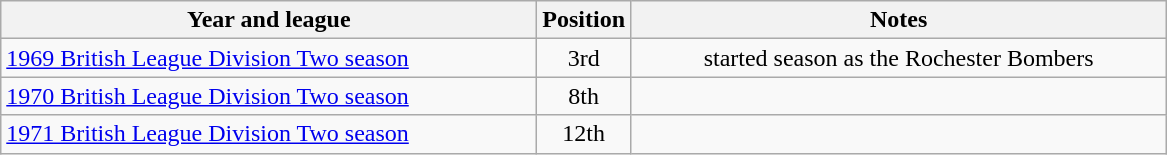<table class="wikitable">
<tr>
<th width=350>Year and league</th>
<th width=50>Position</th>
<th width=350>Notes</th>
</tr>
<tr align=center>
<td align="left"><a href='#'>1969 British League Division Two season</a></td>
<td>3rd</td>
<td>started season as the Rochester Bombers</td>
</tr>
<tr align=center>
<td align="left"><a href='#'>1970 British League Division Two season</a></td>
<td>8th</td>
<td></td>
</tr>
<tr align=center>
<td align="left"><a href='#'>1971 British League Division Two season</a></td>
<td>12th</td>
<td></td>
</tr>
</table>
